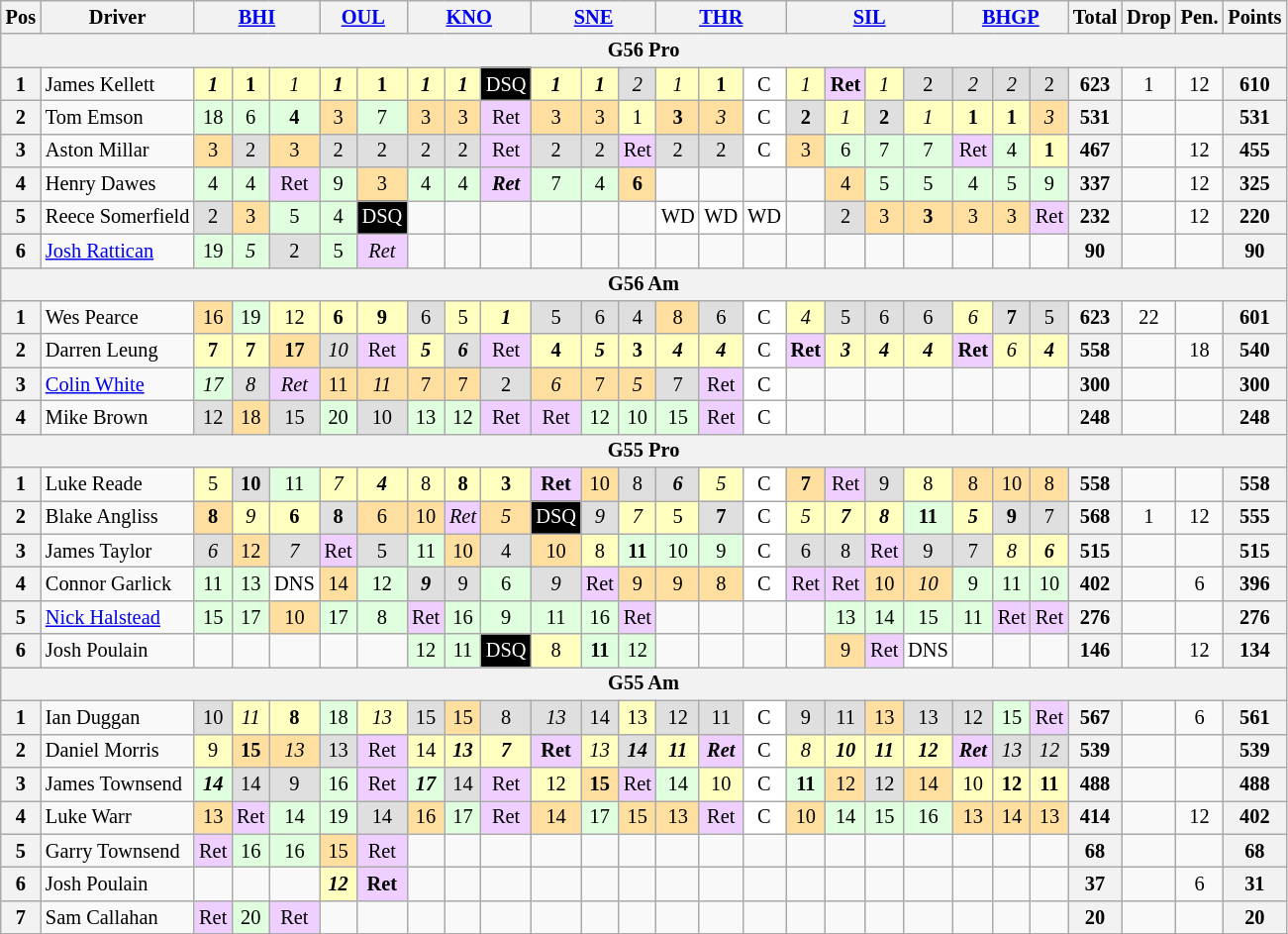<table class="wikitable" style="font-size: 85%; text-align: center;">
<tr valign="top">
<th valign="middle">Pos</th>
<th valign="middle">Driver</th>
<th colspan="3"><a href='#'>BHI</a></th>
<th colspan="2"><a href='#'>OUL</a></th>
<th colspan="3"><a href='#'>KNO</a></th>
<th colspan="3"><a href='#'>SNE</a></th>
<th colspan="3"><a href='#'>THR</a></th>
<th colspan="4"><a href='#'>SIL</a></th>
<th colspan="3"><a href='#'>BHGP</a></th>
<th valign="middle">Total</th>
<th valign="middle">Drop</th>
<th valign="middle">Pen.</th>
<th valign="middle">Points</th>
</tr>
<tr>
<th colspan=28>G56 Pro</th>
</tr>
<tr>
<th>1</th>
<td align=left>James Kellett</td>
<td style="background:#ffffbf;"><strong><em>1</em></strong></td>
<td style="background:#ffffbf;"><strong>1</strong></td>
<td style="background:#ffffbf;"><em>1</em></td>
<td style="background:#ffffbf;"><strong><em>1</em></strong></td>
<td style="background:#ffffbf;"><strong>1</strong></td>
<td style="background:#ffffbf;"><strong><em>1</em></strong></td>
<td style="background:#ffffbf;"><strong><em>1</em></strong></td>
<td style="background-color:#000000; color:white">DSQ</td>
<td style="background:#ffffbf;"><strong><em>1</em></strong></td>
<td style="background:#ffffbf;"><strong><em>1</em></strong></td>
<td style="background:#dfdfdf;"><em>2</em></td>
<td style="background:#ffffbf;"><em>1</em></td>
<td style="background:#ffffbf;"><strong>1</strong></td>
<td style="background:#ffffff;">C</td>
<td style="background:#ffffbf;"><em>1</em></td>
<td style="background:#efcfff;"><strong>Ret</strong></td>
<td style="background:#ffffbf;"><em>1</em></td>
<td style="background:#dfdfdf;">2</td>
<td style="background:#dfdfdf;"><em>2</em></td>
<td style="background:#dfdfdf;"><em>2</em></td>
<td style="background:#dfdfdf;">2</td>
<th>623</th>
<td>1</td>
<td>12</td>
<th>610</th>
</tr>
<tr>
<th>2</th>
<td align=left>Tom Emson</td>
<td style="background:#dfffdf;">18</td>
<td style="background:#dfffdf;">6</td>
<td style="background:#dfffdf;"><strong>4</strong></td>
<td style="background:#ffdf9f;">3</td>
<td style="background:#dfffdf;">7</td>
<td style="background:#ffdf9f;">3</td>
<td style="background:#ffdf9f;">3</td>
<td style="background:#efcfff;">Ret</td>
<td style="background:#ffdf9f;">3</td>
<td style="background:#ffdf9f;">3</td>
<td style="background:#ffffbf;">1</td>
<td style="background:#ffdf9f;"><strong>3</strong></td>
<td style="background:#ffdf9f;"><em>3</em></td>
<td style="background:#ffffff;">C</td>
<td style="background:#dfdfdf;"><strong>2</strong></td>
<td style="background:#ffffbf;"><em>1</em></td>
<td style="background:#dfdfdf;"><strong>2</strong></td>
<td style="background:#ffffbf;"><em>1</em></td>
<td style="background:#ffffbf;"><strong>1</strong></td>
<td style="background:#ffffbf;"><strong>1</strong></td>
<td style="background:#ffdf9f;"><em>3</em></td>
<th>531</th>
<td></td>
<td></td>
<th>531</th>
</tr>
<tr>
<th>3</th>
<td align=left>Aston Millar</td>
<td style="background:#ffdf9f;">3</td>
<td style="background:#dfdfdf;">2</td>
<td style="background:#ffdf9f;">3</td>
<td style="background:#dfdfdf;">2</td>
<td style="background:#dfdfdf;">2</td>
<td style="background:#dfdfdf;">2</td>
<td style="background:#dfdfdf;">2</td>
<td style="background:#efcfff;">Ret</td>
<td style="background:#dfdfdf;">2</td>
<td style="background:#dfdfdf;">2</td>
<td style="background:#efcfff;">Ret</td>
<td style="background:#dfdfdf;">2</td>
<td style="background:#dfdfdf;">2</td>
<td style="background:#ffffff;">C</td>
<td style="background:#ffdf9f;">3</td>
<td style="background:#dfffdf;">6</td>
<td style="background:#dfffdf;">7</td>
<td style="background:#dfffdf;">7</td>
<td style="background:#efcfff;">Ret</td>
<td style="background:#dfffdf;">4</td>
<td style="background:#ffffbf;"><strong>1</strong></td>
<th>467</th>
<td></td>
<td>12</td>
<th>455</th>
</tr>
<tr>
<th>4</th>
<td align=left>Henry Dawes</td>
<td style="background:#dfffdf;">4</td>
<td style="background:#dfffdf;">4</td>
<td style="background:#efcfff;">Ret</td>
<td style="background:#dfffdf;">9</td>
<td style="background:#ffdf9f;">3</td>
<td style="background:#dfffdf;">4</td>
<td style="background:#dfffdf;">4</td>
<td style="background:#efcfff;"><strong><em>Ret</em></strong></td>
<td style="background:#dfffdf;">7</td>
<td style="background:#dfffdf;">4</td>
<td style="background:#ffdf9f;"><strong>6</strong></td>
<td></td>
<td></td>
<td></td>
<td></td>
<td style="background:#ffdf9f;">4</td>
<td style="background:#dfffdf;">5</td>
<td style="background:#dfffdf;">5</td>
<td style="background:#dfffdf;">4</td>
<td style="background:#dfffdf;">5</td>
<td style="background:#dfffdf;">9</td>
<th>337</th>
<td></td>
<td>12</td>
<th>325</th>
</tr>
<tr>
<th>5</th>
<td align=left nowrap>Reece Somerfield</td>
<td style="background:#dfdfdf;">2</td>
<td style="background:#ffdf9f;">3</td>
<td style="background:#dfffdf;">5</td>
<td style="background:#dfffdf;">4</td>
<td style="background-color:#000000; color:white">DSQ</td>
<td></td>
<td></td>
<td></td>
<td></td>
<td></td>
<td></td>
<td style="background:#ffffff;">WD</td>
<td style="background:#ffffff;">WD</td>
<td style="background:#ffffff;">WD</td>
<td></td>
<td style="background:#dfdfdf;">2</td>
<td style="background:#ffdf9f;">3</td>
<td style="background:#ffdf9f;"><strong>3</strong></td>
<td style="background:#ffdf9f;">3</td>
<td style="background:#ffdf9f;">3</td>
<td style="background:#efcfff;">Ret</td>
<th>232</th>
<td></td>
<td>12</td>
<th>220</th>
</tr>
<tr>
<th>6</th>
<td align=left><a href='#'>Josh Rattican</a></td>
<td style="background:#dfffdf;">19</td>
<td style="background:#dfffdf;"><em>5</em></td>
<td style="background:#dfdfdf;">2</td>
<td style="background:#dfffdf;">5</td>
<td style="background:#efcfff;"><em>Ret</em></td>
<td></td>
<td></td>
<td></td>
<td></td>
<td></td>
<td></td>
<td></td>
<td></td>
<td></td>
<td></td>
<td></td>
<td></td>
<td></td>
<td></td>
<td></td>
<td></td>
<th>90</th>
<td></td>
<td></td>
<th>90</th>
</tr>
<tr>
<th colspan=28>G56 Am</th>
</tr>
<tr>
<th>1</th>
<td align=left>Wes Pearce</td>
<td style="background:#ffdf9f;">16</td>
<td style="background:#dfffdf;">19</td>
<td style="background:#ffffbf;">12</td>
<td style="background:#ffffbf;"><strong>6</strong></td>
<td style="background:#ffffbf;"><strong>9</strong></td>
<td style="background:#dfdfdf;">6</td>
<td style="background:#ffffbf;">5</td>
<td style="background:#ffffbf;"><strong><em>1</em></strong></td>
<td style="background:#dfdfdf;">5</td>
<td style="background:#dfdfdf;">6</td>
<td style="background:#dfdfdf;">4</td>
<td style="background:#ffdf9f;">8</td>
<td style="background:#dfdfdf;">6</td>
<td style="background:#ffffff;">C</td>
<td style="background:#ffffbf;"><em>4</em></td>
<td style="background:#dfdfdf;">5</td>
<td style="background:#dfdfdf;">6</td>
<td style="background:#dfdfdf;">6</td>
<td style="background:#ffffbf;"><em>6</em></td>
<td style="background:#dfdfdf;"><strong>7</strong></td>
<td style="background:#dfdfdf;">5</td>
<th>623</th>
<td>22</td>
<td></td>
<th>601</th>
</tr>
<tr>
<th>2</th>
<td align=left>Darren Leung</td>
<td style="background:#ffffbf;"><strong>7</strong></td>
<td style="background:#ffffbf;"><strong>7</strong></td>
<td style="background:#ffdf9f;"><strong>17</strong></td>
<td style="background:#dfdfdf;"><em>10</em></td>
<td style="background:#efcfff;">Ret</td>
<td style="background:#ffffbf;"><strong><em>5</em></strong></td>
<td style="background:#dfdfdf;"><strong><em>6</em></strong></td>
<td style="background:#efcfff;">Ret</td>
<td style="background:#ffffbf;"><strong>4</strong></td>
<td style="background:#ffffbf;"><strong><em>5</em></strong></td>
<td style="background:#ffffbf;"><strong>3</strong></td>
<td style="background:#ffffbf;"><strong><em>4</em></strong></td>
<td style="background:#ffffbf;"><strong><em>4</em></strong></td>
<td style="background:#ffffff;">C</td>
<td style="background:#efcfff;"><strong>Ret</strong></td>
<td style="background:#ffffbf;"><strong><em>3</em></strong></td>
<td style="background:#ffffbf;"><strong><em>4</em></strong></td>
<td style="background:#ffffbf;"><strong><em>4</em></strong></td>
<td style="background:#efcfff;"><strong>Ret</strong></td>
<td style="background:#ffffbf;"><em>6</em></td>
<td style="background:#ffffbf;"><strong><em>4</em></strong></td>
<th>558</th>
<td></td>
<td>18</td>
<th>540</th>
</tr>
<tr>
<th>3</th>
<td align=left><a href='#'>Colin White</a></td>
<td style="background:#dfffdf;"><em>17</em></td>
<td style="background:#dfdfdf;"><em>8</em></td>
<td style="background:#efcfff;"><em>Ret</em></td>
<td style="background:#ffdf9f;">11</td>
<td style="background:#ffdf9f;"><em>11</em></td>
<td style="background:#ffdf9f;">7</td>
<td style="background:#ffdf9f;">7</td>
<td style="background:#dfdfdf;">2</td>
<td style="background:#ffdf9f;"><em>6</em></td>
<td style="background:#ffdf9f;">7</td>
<td style="background:#ffdf9f;"><em>5</em></td>
<td style="background:#dfdfdf;">7</td>
<td style="background:#efcfff;">Ret</td>
<td style="background:#ffffff;">C</td>
<td></td>
<td></td>
<td></td>
<td></td>
<td></td>
<td></td>
<td></td>
<th>300</th>
<td></td>
<td></td>
<th>300</th>
</tr>
<tr>
<th>4</th>
<td align=left>Mike Brown</td>
<td style="background:#dfdfdf;">12</td>
<td style="background:#ffdf9f;">18</td>
<td style="background:#dfdfdf;">15</td>
<td style="background:#dfffdf;">20</td>
<td style="background:#dfdfdf;">10</td>
<td style="background:#dfffdf;">13</td>
<td style="background:#dfffdf;">12</td>
<td style="background:#efcfff;">Ret</td>
<td style="background:#efcfff;">Ret</td>
<td style="background:#dfffdf;">12</td>
<td style="background:#dfffdf;">10</td>
<td style="background:#dfffdf;">15</td>
<td style="background:#efcfff;">Ret</td>
<td style="background:#ffffff;">C</td>
<td></td>
<td></td>
<td></td>
<td></td>
<td></td>
<td></td>
<td></td>
<th>248</th>
<td></td>
<td></td>
<th>248</th>
</tr>
<tr>
<th colspan=28>G55 Pro</th>
</tr>
<tr>
<th>1</th>
<td align=left>Luke Reade</td>
<td style="background:#ffffbf;">5</td>
<td style="background:#dfdfdf;"><strong>10</strong></td>
<td style="background:#dfffdf;">11</td>
<td style="background:#ffffbf;"><em>7</em></td>
<td style="background:#ffffbf;"><strong><em>4</em></strong></td>
<td style="background:#ffffbf;">8</td>
<td style="background:#ffffbf;"><strong>8</strong></td>
<td style="background:#ffffbf;"><strong>3</strong></td>
<td style="background:#efcfff;"><strong>Ret</strong></td>
<td style="background:#ffdf9f;">10</td>
<td style="background:#dfdfdf;">8</td>
<td style="background:#dfdfdf;"><strong><em>6</em></strong></td>
<td style="background:#ffffbf;"><em>5</em></td>
<td style="background:#ffffff;">C</td>
<td style="background:#ffdf9f;"><strong>7</strong></td>
<td style="background:#efcfff;">Ret</td>
<td style="background:#dfdfdf;">9</td>
<td style="background:#ffffbf;">8</td>
<td style="background:#ffdf9f;">8</td>
<td style="background:#ffdf9f;">10</td>
<td style="background:#ffdf9f;">8</td>
<th>558</th>
<td></td>
<td></td>
<th>558</th>
</tr>
<tr>
<th>2</th>
<td align=left>Blake Angliss</td>
<td style="background:#ffdf9f;"><strong>8</strong></td>
<td style="background:#ffffbf;"><em>9</em></td>
<td style="background:#ffffbf;"><strong>6</strong></td>
<td style="background:#dfdfdf;"><strong>8</strong></td>
<td style="background:#ffdf9f;">6</td>
<td style="background:#ffdf9f;">10</td>
<td style="background:#efcfff;"><em>Ret</em></td>
<td style="background:#ffdf9f;"><em>5</em></td>
<td style="background-color:#000000; color:white">DSQ</td>
<td style="background:#dfdfdf;"><em>9</em></td>
<td style="background:#ffffbf;"><em>7</em></td>
<td style="background:#ffffbf;">5</td>
<td style="background:#dfdfdf;"><strong>7</strong></td>
<td style="background:#ffffff;">C</td>
<td style="background:#ffffbf;"><em>5</em></td>
<td style="background:#ffffbf;"><strong><em>7</em></strong></td>
<td style="background:#ffffbf;"><strong><em>8</em></strong></td>
<td style="background:#dfffdf;"><strong>11</strong></td>
<td style="background:#ffffbf;"><strong><em>5</em></strong></td>
<td style="background:#dfdfdf;"><strong>9</strong></td>
<td style="background:#dfdfdf;">7</td>
<th>568</th>
<td>1</td>
<td>12</td>
<th>555</th>
</tr>
<tr>
<th>3</th>
<td align=left>James Taylor</td>
<td style="background:#dfdfdf;"><em>6</em></td>
<td style="background:#ffdf9f;">12</td>
<td style="background:#dfdfdf;"><em>7</em></td>
<td style="background:#efcfff;">Ret</td>
<td style="background:#dfdfdf;">5</td>
<td style="background:#dfffdf;">11</td>
<td style="background:#ffdf9f;">10</td>
<td style="background:#dfdfdf;">4</td>
<td style="background:#ffdf9f;">10</td>
<td style="background:#ffffbf;">8</td>
<td style="background:#dfffdf;"><strong>11</strong></td>
<td style="background:#dfffdf;">10</td>
<td style="background:#dfffdf;">9</td>
<td style="background:#ffffff;">C</td>
<td style="background:#dfdfdf;">6</td>
<td style="background:#dfdfdf;">8</td>
<td style="background:#efcfff;">Ret</td>
<td style="background:#dfdfdf;">9</td>
<td style="background:#dfdfdf;">7</td>
<td style="background:#ffffbf;"><em>8</em></td>
<td style="background:#ffffbf;"><strong><em>6</em></strong></td>
<th>515</th>
<td></td>
<td></td>
<th>515</th>
</tr>
<tr>
<th>4</th>
<td align=left>Connor Garlick</td>
<td style="background:#dfffdf;">11</td>
<td style="background:#dfffdf;">13</td>
<td style="background:#ffffff;">DNS</td>
<td style="background:#ffdf9f;">14</td>
<td style="background:#dfffdf;">12</td>
<td style="background:#dfdfdf;"><strong><em>9</em></strong></td>
<td style="background:#dfdfdf;">9</td>
<td style="background:#dfffdf;">6</td>
<td style="background:#dfdfdf;"><em>9</em></td>
<td style="background:#efcfff;">Ret</td>
<td style="background:#ffdf9f;">9</td>
<td style="background:#ffdf9f;">9</td>
<td style="background:#ffdf9f;">8</td>
<td style="background:#ffffff;">C</td>
<td style="background:#efcfff;">Ret</td>
<td style="background:#efcfff;">Ret</td>
<td style="background:#ffdf9f;">10</td>
<td style="background:#ffdf9f;"><em>10</em></td>
<td style="background:#dfffdf;">9</td>
<td style="background:#dfffdf;">11</td>
<td style="background:#dfffdf;">10</td>
<th>402</th>
<td></td>
<td>6</td>
<th>396</th>
</tr>
<tr>
<th>5</th>
<td align=left><a href='#'>Nick Halstead</a></td>
<td style="background:#dfffdf;">15</td>
<td style="background:#dfffdf;">17</td>
<td style="background:#ffdf9f;">10</td>
<td style="background:#dfffdf;">17</td>
<td style="background:#dfffdf;">8</td>
<td style="background:#efcfff;">Ret</td>
<td style="background:#dfffdf;">16</td>
<td style="background:#dfffdf;">9</td>
<td style="background:#dfffdf;">11</td>
<td style="background:#dfffdf;">16</td>
<td style="background:#efcfff;">Ret</td>
<td></td>
<td></td>
<td></td>
<td></td>
<td style="background:#dfffdf;">13</td>
<td style="background:#dfffdf;">14</td>
<td style="background:#dfffdf;">15</td>
<td style="background:#dfffdf;">11</td>
<td style="background:#efcfff;">Ret</td>
<td style="background:#efcfff;">Ret</td>
<th>276</th>
<td></td>
<td></td>
<th>276</th>
</tr>
<tr>
<th>6</th>
<td align=left>Josh Poulain</td>
<td></td>
<td></td>
<td></td>
<td></td>
<td></td>
<td style="background:#dfffdf;">12</td>
<td style="background:#dfffdf;">11</td>
<td style="background-color:#000000; color:white">DSQ</td>
<td style="background:#ffffbf;">8</td>
<td style="background:#dfffdf;"><strong>11</strong></td>
<td style="background:#dfffdf;">12</td>
<td></td>
<td></td>
<td></td>
<td></td>
<td style="background:#ffdf9f;">9</td>
<td style="background:#efcfff;">Ret</td>
<td style="background:#ffffff;">DNS</td>
<td></td>
<td></td>
<td></td>
<th>146</th>
<td></td>
<td>12</td>
<th>134</th>
</tr>
<tr>
<th colspan=28>G55 Am</th>
</tr>
<tr>
<th>1</th>
<td align=left>Ian Duggan</td>
<td style="background:#dfdfdf;">10</td>
<td style="background:#ffffbf;"><em>11</em></td>
<td style="background:#ffffbf;"><strong>8</strong></td>
<td style="background:#dfffdf;">18</td>
<td style="background:#ffffbf;"><em>13</em></td>
<td style="background:#dfdfdf;">15</td>
<td style="background:#ffdf9f;">15</td>
<td style="background:#dfdfdf;">8</td>
<td style="background:#dfdfdf;"><em>13</em></td>
<td style="background:#dfdfdf;">14</td>
<td style="background:#ffffbf;">13</td>
<td style="background:#dfdfdf;">12</td>
<td style="background:#dfdfdf;">11</td>
<td style="background:#ffffff;">C</td>
<td style="background:#dfdfdf;">9</td>
<td style="background:#dfdfdf;">11</td>
<td style="background:#ffdf9f;">13</td>
<td style="background:#dfdfdf;">13</td>
<td style="background:#dfdfdf;">12</td>
<td style="background:#dfffdf;">15</td>
<td style="background:#efcfff;">Ret</td>
<th>567</th>
<td></td>
<td>6</td>
<th>561</th>
</tr>
<tr>
<th>2</th>
<td align=left>Daniel Morris</td>
<td style="background:#ffffbf;">9</td>
<td style="background:#ffdf9f;"><strong>15</strong></td>
<td style="background:#ffdf9f;"><em>13</em></td>
<td style="background:#dfdfdf;">13</td>
<td style="background:#efcfff;">Ret</td>
<td style="background:#ffffbf;">14</td>
<td style="background:#ffffbf;"><strong><em>13</em></strong></td>
<td style="background:#ffffbf;"><strong><em>7</em></strong></td>
<td style="background:#efcfff;"><strong>Ret</strong></td>
<td style="background:#ffffbf;"><em>13</em></td>
<td style="background:#dfdfdf;"><strong><em>14</em></strong></td>
<td style="background:#ffffbf;"><strong><em>11</em></strong></td>
<td style="background:#efcfff;"><strong><em>Ret</em></strong></td>
<td style="background:#ffffff;">C</td>
<td style="background:#ffffbf;"><em>8</em></td>
<td style="background:#ffffbf;"><strong><em>10</em></strong></td>
<td style="background:#ffffbf;"><strong><em>11</em></strong></td>
<td style="background:#ffffbf;"><strong><em>12</em></strong></td>
<td style="background:#efcfff;"><strong><em>Ret</em></strong></td>
<td style="background:#dfdfdf;"><em>13</em></td>
<td style="background:#dfdfdf;"><em>12</em></td>
<th>539</th>
<td></td>
<td></td>
<th>539</th>
</tr>
<tr>
<th>3</th>
<td align=left nowrap>James Townsend</td>
<td style="background:#dfffdf;"><strong><em>14</em></strong></td>
<td style="background:#dfdfdf;">14</td>
<td style="background:#dfdfdf;">9</td>
<td style="background:#dfffdf;">16</td>
<td style="background:#efcfff;">Ret</td>
<td style="background:#dfffdf;"><strong><em>17</em></strong></td>
<td style="background:#dfdfdf;">14</td>
<td style="background:#efcfff;">Ret</td>
<td style="background:#ffffbf;">12</td>
<td style="background:#ffdf9f;"><strong>15</strong></td>
<td style="background:#efcfff;">Ret</td>
<td style="background:#dfffdf;">14</td>
<td style="background:#ffffbf;">10</td>
<td style="background:#ffffff;">C</td>
<td style="background:#dfffdf;"><strong>11</strong></td>
<td style="background:#ffdf9f;">12</td>
<td style="background:#dfdfdf;">12</td>
<td style="background:#ffdf9f;">14</td>
<td style="background:#ffffbf;">10</td>
<td style="background:#ffffbf;"><strong>12</strong></td>
<td style="background:#ffffbf;"><strong>11</strong></td>
<th>488</th>
<td></td>
<td></td>
<th>488</th>
</tr>
<tr>
<th>4</th>
<td align=left>Luke Warr</td>
<td style="background:#ffdf9f;">13</td>
<td style="background:#efcfff;">Ret</td>
<td style="background:#dfffdf;">14</td>
<td style="background:#dfffdf;">19</td>
<td style="background:#dfdfdf;">14</td>
<td style="background:#ffdf9f;">16</td>
<td style="background:#dfffdf;">17</td>
<td style="background:#efcfff;">Ret</td>
<td style="background:#ffdf9f;">14</td>
<td style="background:#dfffdf;">17</td>
<td style="background:#ffdf9f;">15</td>
<td style="background:#ffdf9f;">13</td>
<td style="background:#efcfff;">Ret</td>
<td style="background:#ffffff;">C</td>
<td style="background:#ffdf9f;">10</td>
<td style="background:#dfffdf;">14</td>
<td style="background:#dfffdf;">15</td>
<td style="background:#dfffdf;">16</td>
<td style="background:#ffdf9f;">13</td>
<td style="background:#ffdf9f;">14</td>
<td style="background:#ffdf9f;">13</td>
<th>414</th>
<td></td>
<td>12</td>
<th>402</th>
</tr>
<tr>
<th>5</th>
<td align=left>Garry Townsend</td>
<td style="background:#efcfff;">Ret</td>
<td style="background:#dfffdf;">16</td>
<td style="background:#dfffdf;">16</td>
<td style="background:#ffdf9f;">15</td>
<td style="background:#efcfff;">Ret</td>
<td></td>
<td></td>
<td></td>
<td></td>
<td></td>
<td></td>
<td></td>
<td></td>
<td></td>
<td></td>
<td></td>
<td></td>
<td></td>
<td></td>
<td></td>
<td></td>
<th>68</th>
<td></td>
<td></td>
<th>68</th>
</tr>
<tr>
<th>6</th>
<td align=left>Josh Poulain</td>
<td></td>
<td></td>
<td></td>
<td style="background:#ffffbf;"><strong><em>12</em></strong></td>
<td style="background:#efcfff;"><strong>Ret</strong></td>
<td></td>
<td></td>
<td></td>
<td></td>
<td></td>
<td></td>
<td></td>
<td></td>
<td></td>
<td></td>
<td></td>
<td></td>
<td></td>
<td></td>
<td></td>
<td></td>
<th>37</th>
<td></td>
<td>6</td>
<th>31</th>
</tr>
<tr>
<th>7</th>
<td align=left>Sam Callahan</td>
<td style="background:#efcfff;">Ret</td>
<td style="background:#dfffdf;">20</td>
<td style="background:#efcfff;">Ret</td>
<td></td>
<td></td>
<td></td>
<td></td>
<td></td>
<td></td>
<td></td>
<td></td>
<td></td>
<td></td>
<td></td>
<td></td>
<td></td>
<td></td>
<td></td>
<td></td>
<td></td>
<td></td>
<th>20</th>
<td></td>
<td></td>
<th>20</th>
</tr>
</table>
